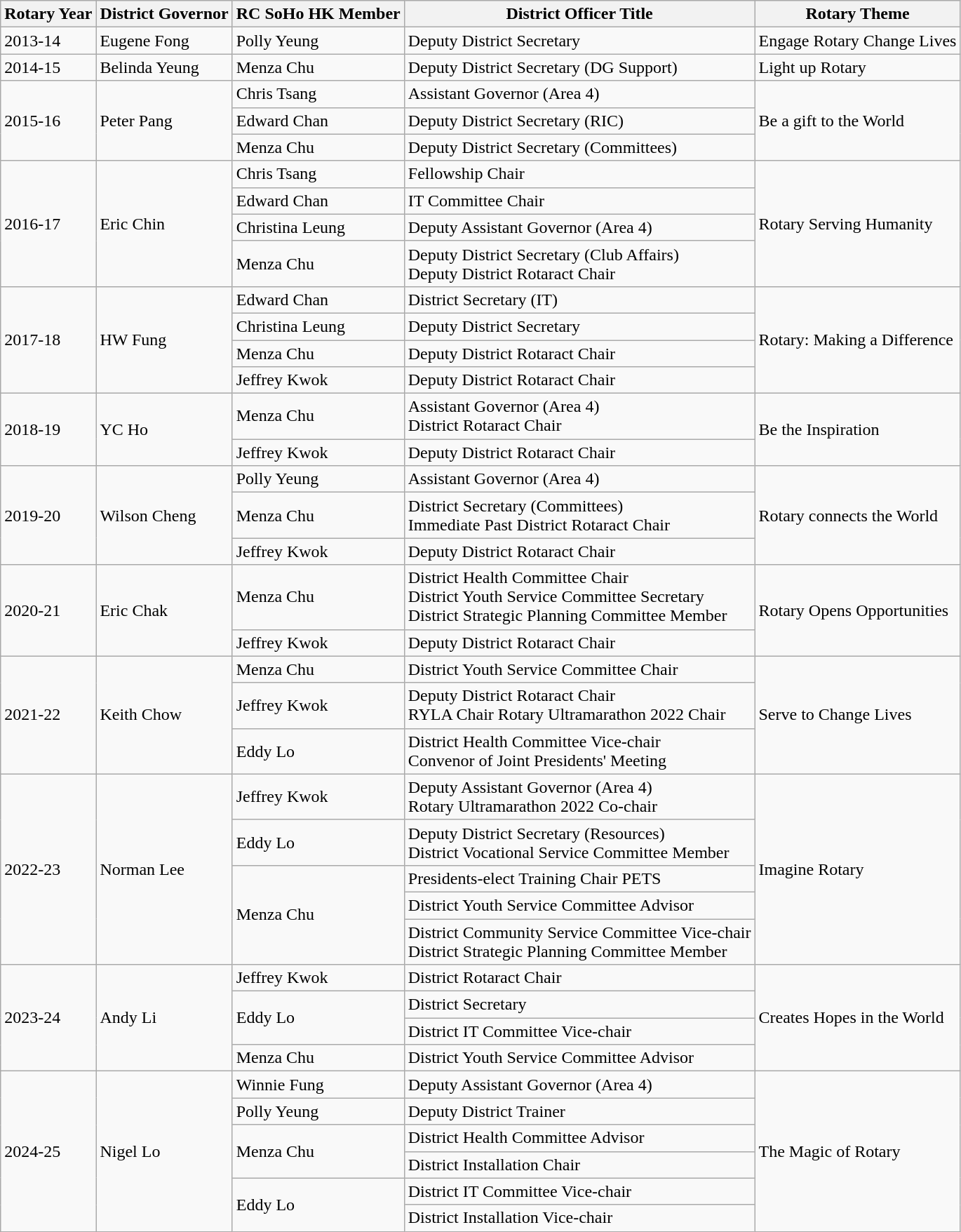<table class="wikitable">
<tr>
<th>Rotary Year</th>
<th>District Governor</th>
<th>RC SoHo HK Member</th>
<th>District Officer Title</th>
<th>Rotary Theme</th>
</tr>
<tr>
<td>2013-14</td>
<td>Eugene Fong</td>
<td>Polly Yeung</td>
<td>Deputy District Secretary</td>
<td>Engage Rotary Change Lives</td>
</tr>
<tr>
<td>2014-15</td>
<td>Belinda Yeung</td>
<td>Menza Chu</td>
<td>Deputy District Secretary (DG Support)</td>
<td>Light up Rotary</td>
</tr>
<tr>
<td rowspan="3">2015-16</td>
<td rowspan="3">Peter Pang</td>
<td>Chris Tsang</td>
<td>Assistant Governor (Area 4)</td>
<td rowspan="3">Be a gift to the World</td>
</tr>
<tr>
<td>Edward Chan</td>
<td>Deputy District Secretary (RIC)</td>
</tr>
<tr>
<td>Menza Chu</td>
<td>Deputy District Secretary (Committees)</td>
</tr>
<tr>
<td rowspan="4">2016-17</td>
<td rowspan="4">Eric Chin</td>
<td>Chris Tsang</td>
<td>Fellowship Chair</td>
<td rowspan="4">Rotary Serving Humanity</td>
</tr>
<tr>
<td>Edward Chan</td>
<td>IT Committee Chair</td>
</tr>
<tr>
<td>Christina Leung</td>
<td>Deputy Assistant Governor (Area 4)</td>
</tr>
<tr>
<td>Menza Chu</td>
<td>Deputy District Secretary (Club Affairs)<br>Deputy District Rotaract Chair</td>
</tr>
<tr>
<td rowspan="4">2017-18</td>
<td rowspan="4">HW Fung</td>
<td>Edward Chan</td>
<td>District Secretary (IT)</td>
<td rowspan="4">Rotary: Making a Difference</td>
</tr>
<tr>
<td>Christina Leung</td>
<td>Deputy District Secretary</td>
</tr>
<tr>
<td>Menza Chu</td>
<td>Deputy District Rotaract Chair</td>
</tr>
<tr>
<td>Jeffrey Kwok</td>
<td>Deputy District Rotaract Chair</td>
</tr>
<tr>
<td rowspan="2">2018-19</td>
<td rowspan="2">YC Ho</td>
<td>Menza Chu</td>
<td>Assistant Governor (Area 4)<br>District Rotaract Chair</td>
<td rowspan="2">Be the Inspiration</td>
</tr>
<tr>
<td>Jeffrey Kwok</td>
<td>Deputy District Rotaract Chair</td>
</tr>
<tr>
<td rowspan="3">2019-20</td>
<td rowspan="3">Wilson Cheng</td>
<td>Polly Yeung</td>
<td>Assistant Governor (Area 4)</td>
<td rowspan="3">Rotary connects the World</td>
</tr>
<tr>
<td>Menza Chu</td>
<td>District Secretary (Committees)<br>Immediate Past District Rotaract Chair</td>
</tr>
<tr>
<td>Jeffrey Kwok</td>
<td>Deputy District Rotaract Chair</td>
</tr>
<tr>
<td rowspan="2">2020-21</td>
<td rowspan="2">Eric Chak</td>
<td>Menza Chu</td>
<td>District Health Committee Chair<br>District Youth Service Committee Secretary<br>District Strategic Planning Committee Member</td>
<td rowspan="2">Rotary Opens Opportunities</td>
</tr>
<tr>
<td>Jeffrey Kwok</td>
<td>Deputy District Rotaract Chair</td>
</tr>
<tr>
<td rowspan="3">2021-22</td>
<td rowspan="3">Keith Chow</td>
<td>Menza Chu</td>
<td>District Youth Service Committee Chair</td>
<td rowspan="3">Serve to Change Lives</td>
</tr>
<tr>
<td>Jeffrey Kwok</td>
<td>Deputy District Rotaract Chair<br>RYLA Chair
Rotary Ultramarathon 2022 Chair</td>
</tr>
<tr>
<td>Eddy Lo</td>
<td>District Health Committee Vice-chair<br>Convenor of Joint Presidents' Meeting</td>
</tr>
<tr>
<td rowspan="5">2022-23</td>
<td rowspan="5">Norman Lee</td>
<td>Jeffrey Kwok</td>
<td>Deputy Assistant Governor (Area 4)<br>Rotary Ultramarathon 2022 Co-chair</td>
<td rowspan="5">Imagine Rotary</td>
</tr>
<tr>
<td>Eddy Lo</td>
<td>Deputy District Secretary (Resources)<br>District Vocational Service Committee Member</td>
</tr>
<tr>
<td rowspan="3">Menza Chu</td>
<td>Presidents-elect Training Chair PETS</td>
</tr>
<tr>
<td>District Youth Service Committee Advisor</td>
</tr>
<tr>
<td>District Community Service Committee Vice-chair<br>District Strategic Planning Committee Member</td>
</tr>
<tr>
<td rowspan="4">2023-24</td>
<td rowspan="4">Andy Li</td>
<td>Jeffrey Kwok</td>
<td>District Rotaract Chair</td>
<td rowspan="4">Creates Hopes in the World</td>
</tr>
<tr>
<td rowspan="2">Eddy Lo</td>
<td>District Secretary</td>
</tr>
<tr>
<td>District IT Committee Vice-chair</td>
</tr>
<tr>
<td>Menza Chu</td>
<td>District Youth Service Committee Advisor</td>
</tr>
<tr>
<td rowspan="6">2024-25</td>
<td rowspan="6">Nigel Lo</td>
<td>Winnie Fung</td>
<td>Deputy Assistant Governor (Area 4)</td>
<td rowspan="6">The Magic of Rotary</td>
</tr>
<tr>
<td>Polly Yeung</td>
<td>Deputy District Trainer</td>
</tr>
<tr>
<td rowspan="2">Menza Chu</td>
<td>District Health Committee Advisor</td>
</tr>
<tr>
<td>District Installation Chair</td>
</tr>
<tr>
<td rowspan="2">Eddy Lo</td>
<td>District IT Committee Vice-chair</td>
</tr>
<tr>
<td>District Installation Vice-chair</td>
</tr>
</table>
